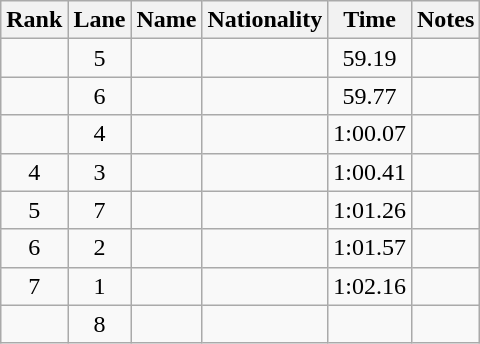<table class="wikitable sortable" style="text-align:center">
<tr>
<th>Rank</th>
<th>Lane</th>
<th>Name</th>
<th>Nationality</th>
<th>Time</th>
<th>Notes</th>
</tr>
<tr>
<td></td>
<td>5</td>
<td align=left></td>
<td align=left></td>
<td>59.19</td>
<td></td>
</tr>
<tr>
<td></td>
<td>6</td>
<td align=left></td>
<td align=left></td>
<td>59.77</td>
<td></td>
</tr>
<tr>
<td></td>
<td>4</td>
<td align=left></td>
<td align=left></td>
<td>1:00.07</td>
<td></td>
</tr>
<tr>
<td>4</td>
<td>3</td>
<td align=left></td>
<td align=left></td>
<td>1:00.41</td>
<td></td>
</tr>
<tr>
<td>5</td>
<td>7</td>
<td align=left></td>
<td align=left></td>
<td>1:01.26</td>
<td></td>
</tr>
<tr>
<td>6</td>
<td>2</td>
<td align=left></td>
<td align=left></td>
<td>1:01.57</td>
<td></td>
</tr>
<tr>
<td>7</td>
<td>1</td>
<td align=left></td>
<td align=left></td>
<td>1:02.16</td>
<td></td>
</tr>
<tr>
<td></td>
<td>8</td>
<td align=left></td>
<td align=left></td>
<td></td>
<td><strong></strong></td>
</tr>
</table>
